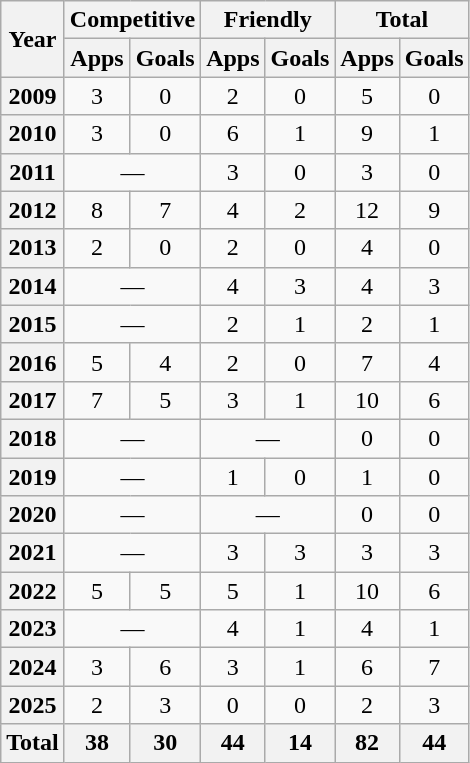<table class=wikitable style=text-align:center>
<tr>
<th rowspan=2>Year</th>
<th colspan=2>Competitive</th>
<th colspan=2>Friendly</th>
<th colspan=2>Total</th>
</tr>
<tr>
<th>Apps</th>
<th>Goals</th>
<th>Apps</th>
<th>Goals</th>
<th>Apps</th>
<th>Goals</th>
</tr>
<tr>
<th>2009</th>
<td>3</td>
<td>0</td>
<td>2</td>
<td>0</td>
<td>5</td>
<td>0</td>
</tr>
<tr>
<th>2010</th>
<td>3</td>
<td>0</td>
<td>6</td>
<td>1</td>
<td>9</td>
<td>1</td>
</tr>
<tr>
<th>2011</th>
<td colspan=2>—</td>
<td>3</td>
<td>0</td>
<td>3</td>
<td>0</td>
</tr>
<tr>
<th>2012</th>
<td>8</td>
<td>7</td>
<td>4</td>
<td>2</td>
<td>12</td>
<td>9</td>
</tr>
<tr>
<th>2013</th>
<td>2</td>
<td>0</td>
<td>2</td>
<td>0</td>
<td>4</td>
<td>0</td>
</tr>
<tr>
<th>2014</th>
<td colspan=2>—</td>
<td>4</td>
<td>3</td>
<td>4</td>
<td>3</td>
</tr>
<tr>
<th>2015</th>
<td colspan=2>—</td>
<td>2</td>
<td>1</td>
<td>2</td>
<td>1</td>
</tr>
<tr>
<th>2016</th>
<td>5</td>
<td>4</td>
<td>2</td>
<td>0</td>
<td>7</td>
<td>4</td>
</tr>
<tr>
<th>2017</th>
<td>7</td>
<td>5</td>
<td>3</td>
<td>1</td>
<td>10</td>
<td>6</td>
</tr>
<tr>
<th>2018</th>
<td colspan=2>—</td>
<td colspan=2>—</td>
<td>0</td>
<td>0</td>
</tr>
<tr>
<th>2019</th>
<td colspan=2>—</td>
<td>1</td>
<td>0</td>
<td>1</td>
<td>0</td>
</tr>
<tr>
<th>2020</th>
<td colspan=2>—</td>
<td colspan=2>—</td>
<td>0</td>
<td>0</td>
</tr>
<tr>
<th>2021</th>
<td colspan=2>—</td>
<td>3</td>
<td>3</td>
<td>3</td>
<td>3</td>
</tr>
<tr>
<th>2022</th>
<td>5</td>
<td>5</td>
<td>5</td>
<td>1</td>
<td>10</td>
<td>6</td>
</tr>
<tr>
<th>2023</th>
<td colspan=2>—</td>
<td>4</td>
<td>1</td>
<td>4</td>
<td>1</td>
</tr>
<tr>
<th>2024</th>
<td>3</td>
<td>6</td>
<td>3</td>
<td>1</td>
<td>6</td>
<td>7</td>
</tr>
<tr>
<th>2025</th>
<td>2</td>
<td>3</td>
<td>0</td>
<td>0</td>
<td>2</td>
<td>3</td>
</tr>
<tr>
<th>Total</th>
<th>38</th>
<th>30</th>
<th>44</th>
<th>14</th>
<th>82</th>
<th>44</th>
</tr>
</table>
